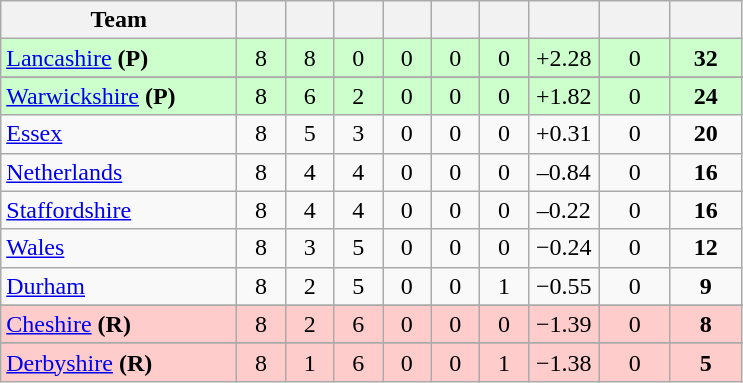<table class="wikitable" style="text-align:center">
<tr>
<th width="150">Team</th>
<th width="25"></th>
<th width="25"></th>
<th width="25"></th>
<th width="25"></th>
<th width="25"></th>
<th width="25"></th>
<th width="40"></th>
<th width="40"></th>
<th width="40"></th>
</tr>
<tr style="background:#cfc">
<td style="text-align:left"><a href='#'>Lancashire</a> <strong>(P)</strong></td>
<td>8</td>
<td>8</td>
<td>0</td>
<td>0</td>
<td>0</td>
<td>0</td>
<td>+2.28</td>
<td>0</td>
<td><strong>32</strong></td>
</tr>
<tr>
</tr>
<tr style="background:#cfc">
<td style="text-align:left"><a href='#'>Warwickshire</a> <strong>(P)</strong></td>
<td>8</td>
<td>6</td>
<td>2</td>
<td>0</td>
<td>0</td>
<td>0</td>
<td>+1.82</td>
<td>0</td>
<td><strong>24</strong></td>
</tr>
<tr>
<td style="text-align:left"><a href='#'>Essex</a></td>
<td>8</td>
<td>5</td>
<td>3</td>
<td>0</td>
<td>0</td>
<td>0</td>
<td>+0.31</td>
<td>0</td>
<td><strong>20</strong></td>
</tr>
<tr>
<td style="text-align:left"><a href='#'>Netherlands</a></td>
<td>8</td>
<td>4</td>
<td>4</td>
<td>0</td>
<td>0</td>
<td>0</td>
<td>–0.84</td>
<td>0</td>
<td><strong>16</strong></td>
</tr>
<tr>
<td style="text-align:left"><a href='#'>Staffordshire</a></td>
<td>8</td>
<td>4</td>
<td>4</td>
<td>0</td>
<td>0</td>
<td>0</td>
<td>–0.22</td>
<td>0</td>
<td><strong>16</strong></td>
</tr>
<tr>
<td style="text-align:left"><a href='#'>Wales</a></td>
<td>8</td>
<td>3</td>
<td>5</td>
<td>0</td>
<td>0</td>
<td>0</td>
<td>−0.24</td>
<td>0</td>
<td><strong>12</strong></td>
</tr>
<tr>
<td style="text-align:left"><a href='#'>Durham</a></td>
<td>8</td>
<td>2</td>
<td>5</td>
<td>0</td>
<td>0</td>
<td>1</td>
<td>−0.55</td>
<td>0</td>
<td><strong>9</strong></td>
</tr>
<tr>
</tr>
<tr style="background:#ffcccc">
<td style="text-align:left"><a href='#'>Cheshire</a> <strong>(R)</strong></td>
<td>8</td>
<td>2</td>
<td>6</td>
<td>0</td>
<td>0</td>
<td>0</td>
<td>−1.39</td>
<td>0</td>
<td><strong>8</strong></td>
</tr>
<tr>
</tr>
<tr style="background:#ffcccc">
<td style="text-align:left"><a href='#'>Derbyshire</a> <strong>(R)</strong></td>
<td>8</td>
<td>1</td>
<td>6</td>
<td>0</td>
<td>0</td>
<td>1</td>
<td>−1.38</td>
<td>0</td>
<td><strong>5</strong></td>
</tr>
</table>
